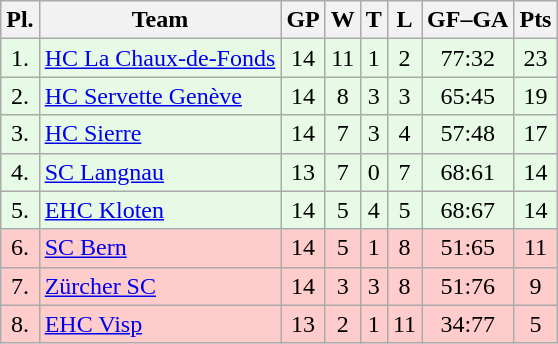<table class="wikitable">
<tr>
<th>Pl.</th>
<th>Team</th>
<th>GP</th>
<th>W</th>
<th>T</th>
<th>L</th>
<th>GF–GA</th>
<th>Pts</th>
</tr>
<tr align="center " bgcolor="#e6fae6">
<td>1.</td>
<td align="left"><a href='#'>HC La Chaux-de-Fonds</a></td>
<td>14</td>
<td>11</td>
<td>1</td>
<td>2</td>
<td>77:32</td>
<td>23</td>
</tr>
<tr align="center "  bgcolor="#e6fae6">
<td>2.</td>
<td align="left"><a href='#'>HC Servette Genève</a></td>
<td>14</td>
<td>8</td>
<td>3</td>
<td>3</td>
<td>65:45</td>
<td>19</td>
</tr>
<tr align="center "  bgcolor="#e6fae6">
<td>3.</td>
<td align="left"><a href='#'>HC Sierre</a></td>
<td>14</td>
<td>7</td>
<td>3</td>
<td>4</td>
<td>57:48</td>
<td>17</td>
</tr>
<tr align="center "  bgcolor="#e6fae6">
<td>4.</td>
<td align="left"><a href='#'>SC Langnau</a></td>
<td>13</td>
<td>7</td>
<td>0</td>
<td>7</td>
<td>68:61</td>
<td>14</td>
</tr>
<tr align="center " bgcolor="#e6fae6">
<td>5.</td>
<td align="left"><a href='#'>EHC Kloten</a></td>
<td>14</td>
<td>5</td>
<td>4</td>
<td>5</td>
<td>68:67</td>
<td>14</td>
</tr>
<tr align="center "  bgcolor="#ffcccc">
<td>6.</td>
<td align="left"><a href='#'>SC Bern</a></td>
<td>14</td>
<td>5</td>
<td>1</td>
<td>8</td>
<td>51:65</td>
<td>11</td>
</tr>
<tr align="center "  bgcolor="#ffcccc">
<td>7.</td>
<td align="left"><a href='#'>Zürcher SC</a></td>
<td>14</td>
<td>3</td>
<td>3</td>
<td>8</td>
<td>51:76</td>
<td>9</td>
</tr>
<tr align="center "  bgcolor="#ffcccc">
<td>8.</td>
<td align="left"><a href='#'>EHC Visp</a></td>
<td>13</td>
<td>2</td>
<td>1</td>
<td>11</td>
<td>34:77</td>
<td>5</td>
</tr>
</table>
